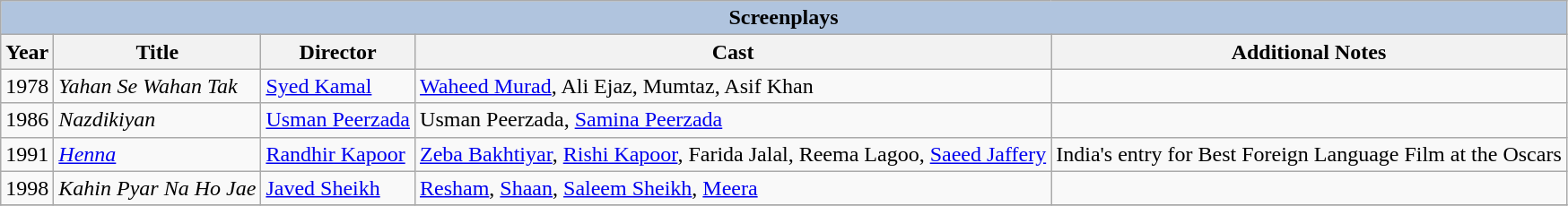<table class="wikitable">
<tr>
<th colspan="5" style="background:LightSteelBlue;">Screenplays</th>
</tr>
<tr>
<th>Year</th>
<th>Title</th>
<th>Director</th>
<th>Cast</th>
<th>Additional Notes</th>
</tr>
<tr>
<td>1978</td>
<td><em>Yahan Se Wahan Tak</em></td>
<td><a href='#'>Syed Kamal</a></td>
<td><a href='#'>Waheed Murad</a>, Ali Ejaz, Mumtaz, Asif Khan</td>
<td></td>
</tr>
<tr>
<td>1986</td>
<td><em>Nazdikiyan</em></td>
<td><a href='#'>Usman Peerzada</a></td>
<td>Usman Peerzada, <a href='#'>Samina Peerzada</a></td>
<td></td>
</tr>
<tr>
<td>1991</td>
<td><em><a href='#'>Henna</a></em></td>
<td><a href='#'>Randhir Kapoor</a></td>
<td><a href='#'>Zeba Bakhtiyar</a>, <a href='#'>Rishi Kapoor</a>, Farida Jalal, Reema Lagoo, <a href='#'>Saeed Jaffery</a></td>
<td>India's entry for Best Foreign Language Film at the Oscars</td>
</tr>
<tr>
<td>1998</td>
<td><em>Kahin Pyar Na Ho Jae</em></td>
<td><a href='#'>Javed Sheikh</a></td>
<td><a href='#'>Resham</a>, <a href='#'>Shaan</a>, <a href='#'>Saleem Sheikh</a>, <a href='#'>Meera</a></td>
<td></td>
</tr>
<tr>
</tr>
</table>
